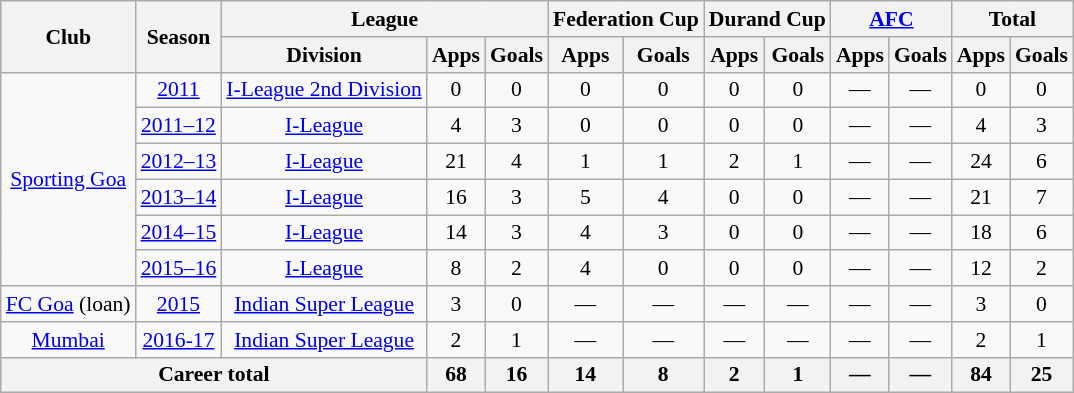<table class="wikitable" style="font-size:90%; text-align:center;">
<tr>
<th rowspan="2">Club</th>
<th rowspan="2">Season</th>
<th colspan="3">League</th>
<th colspan="2">Federation Cup</th>
<th colspan="2">Durand Cup</th>
<th colspan="2"><a href='#'>AFC</a></th>
<th colspan="2">Total</th>
</tr>
<tr>
<th>Division</th>
<th>Apps</th>
<th>Goals</th>
<th>Apps</th>
<th>Goals</th>
<th>Apps</th>
<th>Goals</th>
<th>Apps</th>
<th>Goals</th>
<th>Apps</th>
<th>Goals</th>
</tr>
<tr>
<td rowspan="6"><a href='#'>Sporting Goa</a></td>
<td><a href='#'>2011</a></td>
<td><a href='#'>I-League 2nd Division</a></td>
<td>0</td>
<td>0</td>
<td>0</td>
<td>0</td>
<td>0</td>
<td>0</td>
<td>—</td>
<td>—</td>
<td>0</td>
<td>0</td>
</tr>
<tr>
<td><a href='#'>2011–12</a></td>
<td><a href='#'>I-League</a></td>
<td>4</td>
<td>3</td>
<td>0</td>
<td>0</td>
<td>0</td>
<td>0</td>
<td>—</td>
<td>—</td>
<td>4</td>
<td>3</td>
</tr>
<tr>
<td><a href='#'>2012–13</a></td>
<td><a href='#'>I-League</a></td>
<td>21</td>
<td>4</td>
<td>1</td>
<td>1</td>
<td>2</td>
<td>1</td>
<td>—</td>
<td>—</td>
<td>24</td>
<td>6</td>
</tr>
<tr>
<td><a href='#'>2013–14</a></td>
<td><a href='#'>I-League</a></td>
<td>16</td>
<td>3</td>
<td>5</td>
<td>4</td>
<td>0</td>
<td>0</td>
<td>—</td>
<td>—</td>
<td>21</td>
<td>7</td>
</tr>
<tr>
<td><a href='#'>2014–15</a></td>
<td><a href='#'>I-League</a></td>
<td>14</td>
<td>3</td>
<td>4</td>
<td>3</td>
<td>0</td>
<td>0</td>
<td>—</td>
<td>—</td>
<td>18</td>
<td>6</td>
</tr>
<tr>
<td><a href='#'>2015–16</a></td>
<td><a href='#'>I-League</a></td>
<td>8</td>
<td>2</td>
<td>4</td>
<td>0</td>
<td>0</td>
<td>0</td>
<td>—</td>
<td>—</td>
<td>12</td>
<td>2</td>
</tr>
<tr>
<td rowspan="1"><a href='#'>FC Goa</a> (loan)</td>
<td><a href='#'>2015</a></td>
<td><a href='#'>Indian Super League</a></td>
<td>3</td>
<td>0</td>
<td>—</td>
<td>—</td>
<td>—</td>
<td>—</td>
<td>—</td>
<td>—</td>
<td>3</td>
<td>0</td>
</tr>
<tr>
<td rowspan="1"><a href='#'>Mumbai</a></td>
<td><a href='#'>2016-17</a></td>
<td><a href='#'>Indian Super League</a></td>
<td>2</td>
<td>1</td>
<td>—</td>
<td>—</td>
<td>—</td>
<td>—</td>
<td>—</td>
<td>—</td>
<td>2</td>
<td>1</td>
</tr>
<tr>
<th colspan="3">Career total</th>
<th>68</th>
<th>16</th>
<th>14</th>
<th>8</th>
<th>2</th>
<th>1</th>
<th>—</th>
<th>—</th>
<th>84</th>
<th>25</th>
</tr>
</table>
